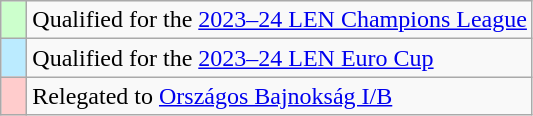<table class="wikitable" style="text-align: left;">
<tr>
<td width=10px bgcolor=#CCFFCC></td>
<td>Qualified for the <a href='#'>2023–24 LEN Champions League</a></td>
</tr>
<tr>
<td width=10px bgcolor=#BBEBFF></td>
<td>Qualified for the <a href='#'>2023–24 LEN Euro Cup</a></td>
</tr>
<tr>
<td width=10px bgcolor=#FFCCCC></td>
<td>Relegated to <a href='#'>Országos Bajnokság I/B</a></td>
</tr>
</table>
